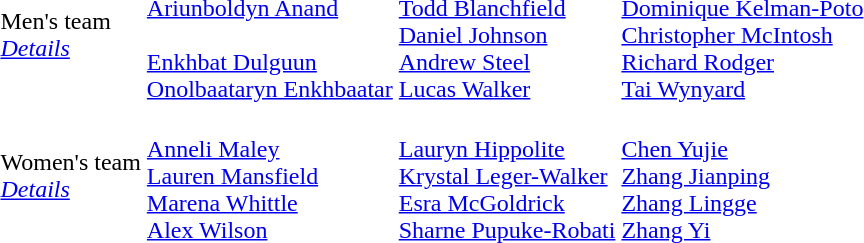<table>
<tr>
<td>Men's team<br><em><a href='#'>Details</a></em></td>
<td><br><a href='#'>Ariunboldyn Anand</a><br><br><a href='#'>Enkhbat Dulguun</a><br><a href='#'>Onolbaataryn Enkhbaatar</a></td>
<td><br><a href='#'>Todd Blanchfield</a><br><a href='#'>Daniel Johnson</a><br><a href='#'>Andrew Steel</a><br><a href='#'>Lucas Walker</a></td>
<td><br><a href='#'>Dominique Kelman-Poto</a><br><a href='#'>Christopher McIntosh</a><br><a href='#'>Richard Rodger</a><br><a href='#'>Tai Wynyard</a></td>
</tr>
<tr>
<td>Women's team<br><em><a href='#'>Details</a></em></td>
<td><br><a href='#'>Anneli Maley</a><br><a href='#'>Lauren Mansfield</a><br><a href='#'>Marena Whittle</a><br><a href='#'>Alex Wilson</a></td>
<td><br><a href='#'>Lauryn Hippolite</a><br><a href='#'>Krystal Leger-Walker</a><br><a href='#'>Esra McGoldrick</a><br><a href='#'>Sharne Pupuke-Robati</a></td>
<td><br><a href='#'>Chen Yujie</a><br><a href='#'>Zhang Jianping</a><br><a href='#'>Zhang Lingge</a><br><a href='#'>Zhang Yi</a></td>
</tr>
</table>
